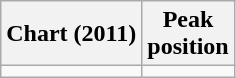<table class="wikitable sortable plainrowheaders" style="text-align:center;">
<tr>
<th scope="col">Chart (2011)</th>
<th scope="col">Peak<br>position</th>
</tr>
<tr>
<td></td>
</tr>
</table>
